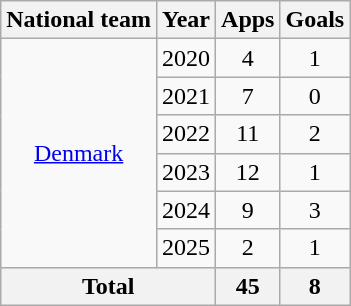<table class="wikitable" style="text-align:center">
<tr>
<th>National team</th>
<th>Year</th>
<th>Apps</th>
<th>Goals</th>
</tr>
<tr>
<td rowspan="6"><a href='#'>Denmark</a></td>
<td>2020</td>
<td>4</td>
<td>1</td>
</tr>
<tr>
<td>2021</td>
<td>7</td>
<td>0</td>
</tr>
<tr>
<td>2022</td>
<td>11</td>
<td>2</td>
</tr>
<tr>
<td>2023</td>
<td>12</td>
<td>1</td>
</tr>
<tr>
<td>2024</td>
<td>9</td>
<td>3</td>
</tr>
<tr>
<td>2025</td>
<td>2</td>
<td>1</td>
</tr>
<tr>
<th colspan="2">Total</th>
<th>45</th>
<th>8</th>
</tr>
</table>
